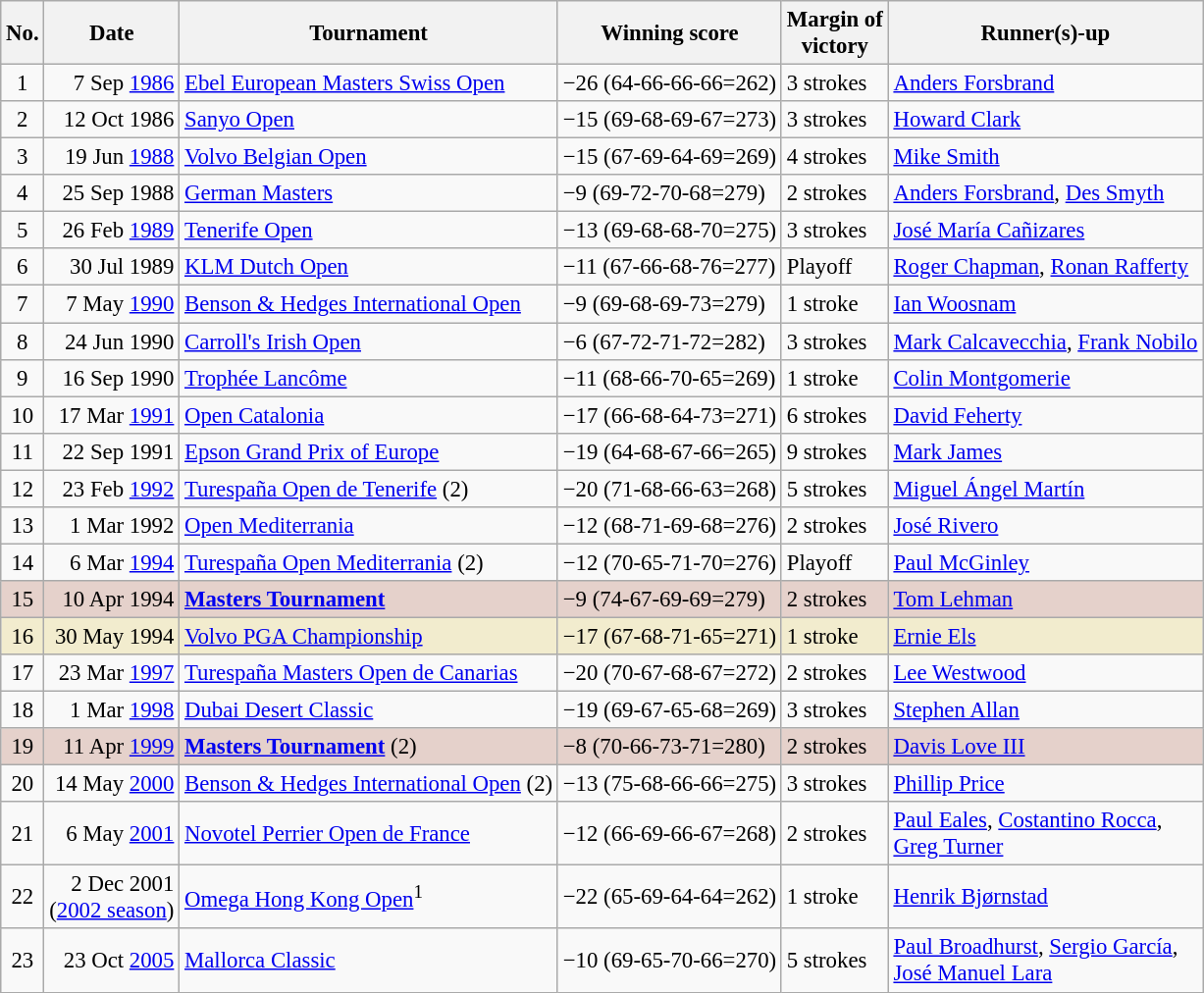<table class="wikitable" style="font-size:95%;">
<tr>
<th>No.</th>
<th>Date</th>
<th>Tournament</th>
<th>Winning score</th>
<th>Margin of<br>victory</th>
<th>Runner(s)-up</th>
</tr>
<tr>
<td align=center>1</td>
<td align=right>7 Sep <a href='#'>1986</a></td>
<td><a href='#'>Ebel European Masters Swiss Open</a></td>
<td>−26 (64-66-66-66=262)</td>
<td>3 strokes</td>
<td> <a href='#'>Anders Forsbrand</a></td>
</tr>
<tr>
<td align=center>2</td>
<td align=right>12 Oct 1986</td>
<td><a href='#'>Sanyo Open</a></td>
<td>−15 (69-68-69-67=273)</td>
<td>3 strokes</td>
<td> <a href='#'>Howard Clark</a></td>
</tr>
<tr>
<td align=center>3</td>
<td align=right>19 Jun <a href='#'>1988</a></td>
<td><a href='#'>Volvo Belgian Open</a></td>
<td>−15 (67-69-64-69=269)</td>
<td>4 strokes</td>
<td> <a href='#'>Mike Smith</a></td>
</tr>
<tr>
<td align=center>4</td>
<td align=right>25 Sep 1988</td>
<td><a href='#'>German Masters</a></td>
<td>−9 (69-72-70-68=279)</td>
<td>2 strokes</td>
<td> <a href='#'>Anders Forsbrand</a>,  <a href='#'>Des Smyth</a></td>
</tr>
<tr>
<td align=center>5</td>
<td align=right>26 Feb <a href='#'>1989</a></td>
<td><a href='#'>Tenerife Open</a></td>
<td>−13 (69-68-68-70=275)</td>
<td>3 strokes</td>
<td> <a href='#'>José María Cañizares</a></td>
</tr>
<tr>
<td align=center>6</td>
<td align=right>30 Jul 1989</td>
<td><a href='#'>KLM Dutch Open</a></td>
<td>−11 (67-66-68-76=277)</td>
<td>Playoff</td>
<td> <a href='#'>Roger Chapman</a>,  <a href='#'>Ronan Rafferty</a></td>
</tr>
<tr>
<td align=center>7</td>
<td align=right>7 May <a href='#'>1990</a></td>
<td><a href='#'>Benson & Hedges International Open</a></td>
<td>−9 (69-68-69-73=279)</td>
<td>1 stroke</td>
<td> <a href='#'>Ian Woosnam</a></td>
</tr>
<tr>
<td align=center>8</td>
<td align=right>24 Jun 1990</td>
<td><a href='#'>Carroll's Irish Open</a></td>
<td>−6 (67-72-71-72=282)</td>
<td>3 strokes</td>
<td> <a href='#'>Mark Calcavecchia</a>,  <a href='#'>Frank Nobilo</a></td>
</tr>
<tr>
<td align=center>9</td>
<td align=right>16 Sep 1990</td>
<td><a href='#'>Trophée Lancôme</a></td>
<td>−11 (68-66-70-65=269)</td>
<td>1 stroke</td>
<td> <a href='#'>Colin Montgomerie</a></td>
</tr>
<tr>
<td align=center>10</td>
<td align=right>17 Mar <a href='#'>1991</a></td>
<td><a href='#'>Open Catalonia</a></td>
<td>−17 (66-68-64-73=271)</td>
<td>6 strokes</td>
<td> <a href='#'>David Feherty</a></td>
</tr>
<tr>
<td align=center>11</td>
<td align=right>22 Sep 1991</td>
<td><a href='#'>Epson Grand Prix of Europe</a></td>
<td>−19 (64-68-67-66=265)</td>
<td>9 strokes</td>
<td> <a href='#'>Mark James</a></td>
</tr>
<tr>
<td align=center>12</td>
<td align=right>23 Feb <a href='#'>1992</a></td>
<td><a href='#'>Turespaña Open de Tenerife</a> (2)</td>
<td>−20 (71-68-66-63=268)</td>
<td>5 strokes</td>
<td> <a href='#'>Miguel Ángel Martín</a></td>
</tr>
<tr>
<td align=center>13</td>
<td align=right>1 Mar 1992</td>
<td><a href='#'>Open Mediterrania</a></td>
<td>−12 (68-71-69-68=276)</td>
<td>2 strokes</td>
<td> <a href='#'>José Rivero</a></td>
</tr>
<tr>
<td align=center>14</td>
<td align=right>6 Mar <a href='#'>1994</a></td>
<td><a href='#'>Turespaña Open Mediterrania</a> (2)</td>
<td>−12 (70-65-71-70=276)</td>
<td>Playoff</td>
<td> <a href='#'>Paul McGinley</a></td>
</tr>
<tr style="background:#e5d1cb;">
<td align=center>15</td>
<td align=right>10 Apr 1994</td>
<td><strong><a href='#'>Masters Tournament</a></strong></td>
<td>−9 (74-67-69-69=279)</td>
<td>2 strokes</td>
<td> <a href='#'>Tom Lehman</a></td>
</tr>
<tr style="background:#f2ecce;">
<td align=center>16</td>
<td align=right>30 May 1994</td>
<td><a href='#'>Volvo PGA Championship</a></td>
<td>−17 (67-68-71-65=271)</td>
<td>1 stroke</td>
<td> <a href='#'>Ernie Els</a></td>
</tr>
<tr>
<td align=center>17</td>
<td align=right>23 Mar <a href='#'>1997</a></td>
<td><a href='#'>Turespaña Masters Open de Canarias</a></td>
<td>−20 (70-67-68-67=272)</td>
<td>2 strokes</td>
<td> <a href='#'>Lee Westwood</a></td>
</tr>
<tr>
<td align=center>18</td>
<td align=right>1 Mar <a href='#'>1998</a></td>
<td><a href='#'>Dubai Desert Classic</a></td>
<td>−19 (69-67-65-68=269)</td>
<td>3 strokes</td>
<td> <a href='#'>Stephen Allan</a></td>
</tr>
<tr style="background:#e5d1cb;">
<td align=center>19</td>
<td align=right>11 Apr <a href='#'>1999</a></td>
<td><strong><a href='#'>Masters Tournament</a></strong> (2)</td>
<td>−8 (70-66-73-71=280)</td>
<td>2 strokes</td>
<td> <a href='#'>Davis Love III</a></td>
</tr>
<tr>
<td align=center>20</td>
<td align=right>14 May <a href='#'>2000</a></td>
<td><a href='#'>Benson & Hedges International Open</a> (2)</td>
<td>−13 (75-68-66-66=275)</td>
<td>3 strokes</td>
<td> <a href='#'>Phillip Price</a></td>
</tr>
<tr>
<td align=center>21</td>
<td align=right>6 May <a href='#'>2001</a></td>
<td><a href='#'>Novotel Perrier Open de France</a></td>
<td>−12 (66-69-66-67=268)</td>
<td>2 strokes</td>
<td> <a href='#'>Paul Eales</a>,  <a href='#'>Costantino Rocca</a>,<br> <a href='#'>Greg Turner</a></td>
</tr>
<tr>
<td align=center>22</td>
<td align=right>2 Dec 2001<br>(<a href='#'>2002 season</a>)</td>
<td><a href='#'>Omega Hong Kong Open</a><sup>1</sup></td>
<td>−22 (65-69-64-64=262)</td>
<td>1 stroke</td>
<td> <a href='#'>Henrik Bjørnstad</a></td>
</tr>
<tr>
<td align=center>23</td>
<td align=right>23 Oct <a href='#'>2005</a></td>
<td><a href='#'>Mallorca Classic</a></td>
<td>−10 (69-65-70-66=270)</td>
<td>5 strokes</td>
<td> <a href='#'>Paul Broadhurst</a>,  <a href='#'>Sergio García</a>,<br> <a href='#'>José Manuel Lara</a></td>
</tr>
</table>
